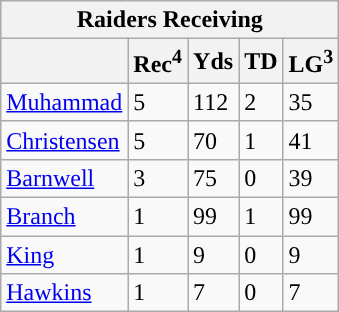<table class="wikitable">
<tr>
<th colspan="5">Raiders Receiving</th>
</tr>
<tr>
<th></th>
<th>Rec<sup>4</sup></th>
<th>Yds</th>
<th>TD</th>
<th>LG<sup>3</sup></th>
</tr>
<tr>
<td><a href='#'>Muhammad</a></td>
<td>5</td>
<td>112</td>
<td>2</td>
<td>35</td>
</tr>
<tr>
<td><a href='#'>Christensen</a></td>
<td>5</td>
<td>70</td>
<td>1</td>
<td>41</td>
</tr>
<tr>
<td><a href='#'>Barnwell</a></td>
<td>3</td>
<td>75</td>
<td>0</td>
<td>39</td>
</tr>
<tr>
<td><a href='#'>Branch</a></td>
<td>1</td>
<td>99</td>
<td>1</td>
<td>99</td>
</tr>
<tr>
<td><a href='#'>King</a></td>
<td>1</td>
<td>9</td>
<td>0</td>
<td>9</td>
</tr>
<tr>
<td><a href='#'>Hawkins</a></td>
<td>1</td>
<td>7</td>
<td>0</td>
<td>7</td>
</tr>
</table>
